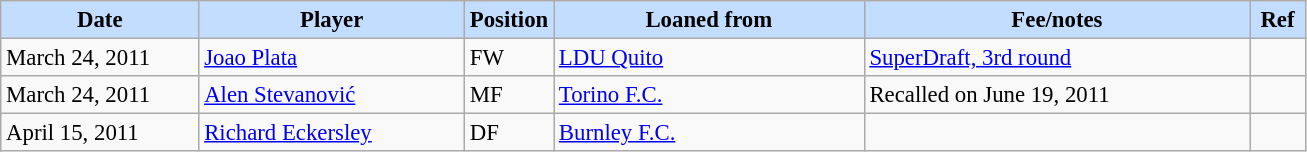<table class="wikitable" style="text-align:left; font-size:95%;">
<tr>
<th style="background:#c2ddff; width:125px;">Date</th>
<th style="background:#c2ddff; width:170px;">Player</th>
<th style="background:#c2ddff; width:50px;">Position</th>
<th style="background:#c2ddff; width:200px;">Loaned from</th>
<th style="background:#c2ddff; width:250px;">Fee/notes</th>
<th style="background:#c2ddff; width:30px;">Ref</th>
</tr>
<tr>
<td>March 24, 2011</td>
<td> <a href='#'>Joao Plata</a></td>
<td>FW</td>
<td> <a href='#'>LDU Quito</a></td>
<td><a href='#'>SuperDraft, 3rd round</a></td>
<td></td>
</tr>
<tr>
<td>March 24, 2011</td>
<td> <a href='#'>Alen Stevanović</a></td>
<td>MF</td>
<td> <a href='#'>Torino F.C.</a></td>
<td>Recalled on June 19, 2011</td>
<td></td>
</tr>
<tr>
<td>April 15, 2011</td>
<td> <a href='#'>Richard Eckersley</a></td>
<td>DF</td>
<td> <a href='#'>Burnley F.C.</a></td>
<td></td>
<td></td>
</tr>
</table>
